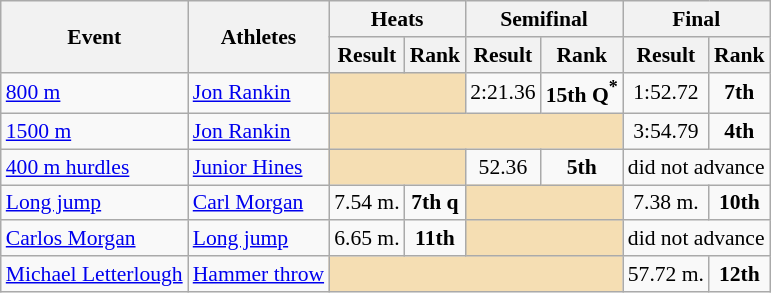<table class=wikitable style="font-size:90%">
<tr>
<th rowspan=2>Event</th>
<th rowspan=2>Athletes</th>
<th colspan=2>Heats</th>
<th colspan=2>Semifinal</th>
<th colspan=2>Final</th>
</tr>
<tr>
<th>Result</th>
<th>Rank</th>
<th>Result</th>
<th>Rank</th>
<th>Result</th>
<th>Rank</th>
</tr>
<tr>
<td><a href='#'>800 m</a></td>
<td><a href='#'>Jon Rankin</a></td>
<td colspan=2 bgcolor=wheat></td>
<td align=center>2:21.36</td>
<td align=center><strong>15th Q<sup>*</sup></strong></td>
<td align=center>1:52.72</td>
<td align=center><strong>7th</strong></td>
</tr>
<tr>
<td><a href='#'>1500 m</a></td>
<td><a href='#'>Jon Rankin</a></td>
<td colspan=4 bgcolor=wheat></td>
<td align=center>3:54.79</td>
<td align=center><strong>4th</strong></td>
</tr>
<tr>
<td rowspan=1><a href='#'>400 m hurdles</a></td>
<td><a href='#'>Junior Hines</a></td>
<td colspan=2 bgcolor=wheat></td>
<td align=center>52.36</td>
<td align=center><strong>5th</strong></td>
<td align=center colspan=2>did not advance</td>
</tr>
<tr>
<td><a href='#'>Long jump</a></td>
<td><a href='#'>Carl Morgan</a></td>
<td align=center>7.54 m.</td>
<td align=center><strong>7th q</strong></td>
<td colspan=2 bgcolor=wheat></td>
<td align=center>7.38 m.</td>
<td align=center><strong>10th</strong></td>
</tr>
<tr>
<td><a href='#'>Carlos Morgan</a></td>
<td><a href='#'>Long jump</a></td>
<td align=center>6.65 m.</td>
<td align=center><strong>11th</strong></td>
<td colspan=2 bgcolor=wheat></td>
<td align=center colspan=2>did not advance</td>
</tr>
<tr>
<td><a href='#'>Michael Letterlough</a></td>
<td><a href='#'>Hammer throw</a></td>
<td colspan=4 bgcolor=wheat></td>
<td align=center>57.72 m.</td>
<td align=center><strong>12th</strong></td>
</tr>
</table>
